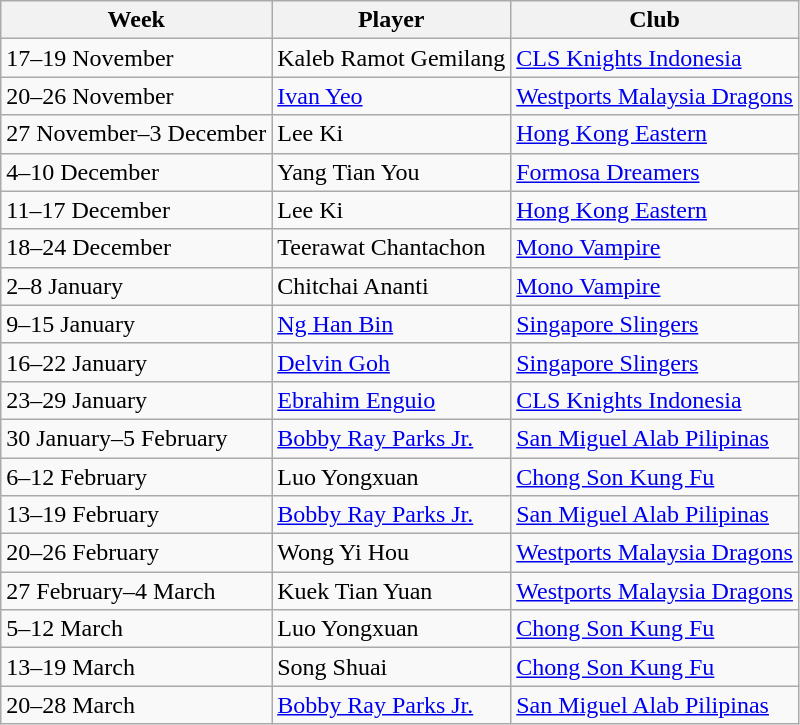<table class="wikitable">
<tr>
<th>Week</th>
<th>Player</th>
<th>Club</th>
</tr>
<tr>
<td>17–19 November</td>
<td> Kaleb Ramot Gemilang</td>
<td> <a href='#'>CLS Knights Indonesia</a></td>
</tr>
<tr>
<td>20–26 November</td>
<td> <a href='#'>Ivan Yeo</a></td>
<td> <a href='#'>Westports Malaysia Dragons</a></td>
</tr>
<tr>
<td>27 November–3 December</td>
<td> Lee Ki</td>
<td> <a href='#'>Hong Kong Eastern</a></td>
</tr>
<tr 5>
<td>4–10 December</td>
<td> Yang Tian You</td>
<td> <a href='#'>Formosa Dreamers</a></td>
</tr>
<tr>
<td>11–17 December</td>
<td> Lee Ki</td>
<td> <a href='#'>Hong Kong Eastern</a></td>
</tr>
<tr>
<td>18–24 December</td>
<td> Teerawat Chantachon</td>
<td> <a href='#'>Mono Vampire</a></td>
</tr>
<tr>
<td>2–8 January</td>
<td> Chitchai Ananti</td>
<td> <a href='#'>Mono Vampire</a></td>
</tr>
<tr>
<td>9–15 January</td>
<td> <a href='#'>Ng Han Bin</a></td>
<td> <a href='#'>Singapore Slingers</a></td>
</tr>
<tr>
<td>16–22 January</td>
<td> <a href='#'>Delvin Goh</a></td>
<td> <a href='#'>Singapore Slingers</a></td>
</tr>
<tr>
<td>23–29 January</td>
<td> <a href='#'>Ebrahim Enguio</a></td>
<td> <a href='#'>CLS Knights Indonesia</a></td>
</tr>
<tr>
<td>30 January–5 February</td>
<td>  <a href='#'>Bobby Ray Parks Jr.</a></td>
<td> <a href='#'>San Miguel Alab Pilipinas</a></td>
</tr>
<tr>
<td>6–12 February</td>
<td> Luo Yongxuan</td>
<td> <a href='#'>Chong Son Kung Fu</a></td>
</tr>
<tr>
<td>13–19 February</td>
<td>  <a href='#'>Bobby Ray Parks Jr.</a></td>
<td> <a href='#'>San Miguel Alab Pilipinas</a></td>
</tr>
<tr>
<td>20–26 February</td>
<td> Wong Yi Hou</td>
<td> <a href='#'>Westports Malaysia Dragons</a></td>
</tr>
<tr>
<td>27 February–4 March</td>
<td> Kuek Tian Yuan</td>
<td> <a href='#'>Westports Malaysia Dragons</a></td>
</tr>
<tr>
<td>5–12 March</td>
<td> Luo Yongxuan</td>
<td> <a href='#'>Chong Son Kung Fu</a></td>
</tr>
<tr>
<td>13–19 March</td>
<td> Song Shuai</td>
<td> <a href='#'>Chong Son Kung Fu</a></td>
</tr>
<tr>
<td>20–28 March</td>
<td>  <a href='#'>Bobby Ray Parks Jr.</a></td>
<td> <a href='#'>San Miguel Alab Pilipinas</a></td>
</tr>
</table>
